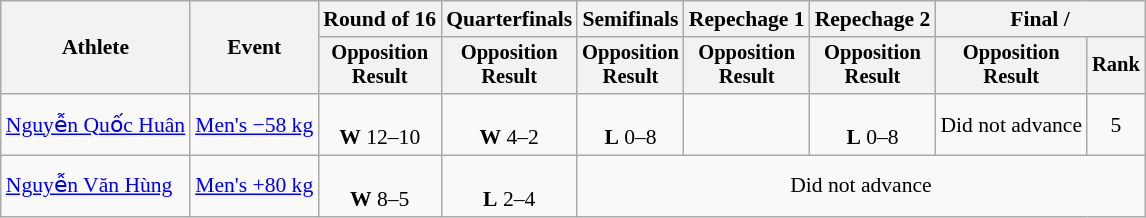<table class="wikitable" style="font-size:90%;">
<tr>
<th rowspan=2>Athlete</th>
<th rowspan=2>Event</th>
<th>Round of 16</th>
<th>Quarterfinals</th>
<th>Semifinals</th>
<th>Repechage 1</th>
<th>Repechage 2</th>
<th colspan=2>Final / </th>
</tr>
<tr style="font-size:95%">
<th>Opposition<br>Result</th>
<th>Opposition<br>Result</th>
<th>Opposition<br>Result</th>
<th>Opposition<br>Result</th>
<th>Opposition<br>Result</th>
<th>Opposition<br>Result</th>
<th>Rank</th>
</tr>
<tr align=center>
<td align=left><a href='#'>Nguyễn Quốc Huân</a></td>
<td align=left><a href='#'>Men's −58 kg</a></td>
<td><br><strong>W</strong> 12–10</td>
<td><br><strong>W</strong> 4–2</td>
<td><br><strong>L</strong> 0–8</td>
<td></td>
<td><br><strong>L</strong> 0–8</td>
<td>Did not advance</td>
<td>5</td>
</tr>
<tr align=center>
<td align=left><a href='#'>Nguyễn Văn Hùng</a></td>
<td align=left><a href='#'>Men's +80 kg</a></td>
<td><br><strong>W</strong> 8–5</td>
<td><br><strong>L</strong> 2–4</td>
<td colspan=5>Did not advance</td>
</tr>
</table>
